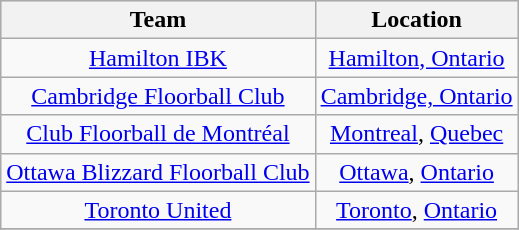<table class="wikitable">
<tr style="text-align:center; background:#cedff2;">
<th>Team</th>
<th>Location</th>
</tr>
<tr style="text-align:center;">
<td><a href='#'>Hamilton IBK</a></td>
<td><a href='#'>Hamilton, Ontario</a></td>
</tr>
<tr style="text-align:center;">
<td><a href='#'>Cambridge Floorball Club</a></td>
<td><a href='#'>Cambridge, Ontario</a></td>
</tr>
<tr style="text-align:center;">
<td><a href='#'>Club Floorball de Montréal</a></td>
<td><a href='#'>Montreal</a>, <a href='#'>Quebec</a></td>
</tr>
<tr style="text-align:center;">
<td><a href='#'>Ottawa Blizzard Floorball Club</a></td>
<td><a href='#'>Ottawa</a>, <a href='#'>Ontario</a></td>
</tr>
<tr style="text-align:center;">
<td><a href='#'>Toronto United</a></td>
<td><a href='#'>Toronto</a>, <a href='#'>Ontario</a></td>
</tr>
<tr style="text-align:center;">
</tr>
</table>
